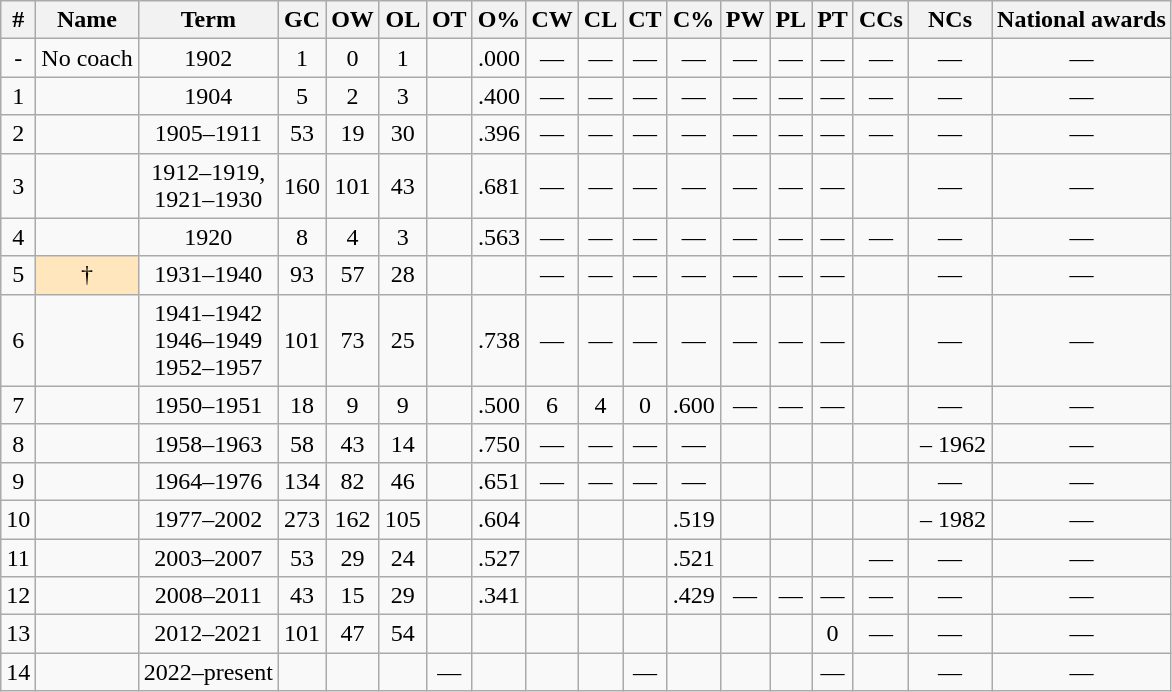<table class="wikitable sortable">
<tr>
<th>#<br></th>
<th>Name</th>
<th>Term</th>
<th>GC</th>
<th>OW</th>
<th>OL</th>
<th>OT</th>
<th>O%</th>
<th>CW</th>
<th>CL</th>
<th>CT</th>
<th>C%</th>
<th>PW</th>
<th>PL</th>
<th>PT</th>
<th>CCs<br></th>
<th>NCs</th>
<th class="unsortable">National awards</th>
</tr>
<tr>
<td align="center">-</td>
<td align="center">No coach</td>
<td align="center">1902</td>
<td align="center">1</td>
<td align="center">0</td>
<td align="center">1</td>
<td align="center"></td>
<td align="center">.000</td>
<td align="center">—</td>
<td align="center">—</td>
<td align="center">—</td>
<td align="center">—</td>
<td align="center">—</td>
<td align="center">—</td>
<td align="center">—</td>
<td align="center">—</td>
<td align="center">—</td>
<td align="center">—</td>
</tr>
<tr>
<td align="center">1</td>
<td align="center"></td>
<td align="center">1904</td>
<td align="center">5</td>
<td align="center">2</td>
<td align="center">3</td>
<td align="center"></td>
<td align="center">.400</td>
<td align="center">—</td>
<td align="center">—</td>
<td align="center">—</td>
<td align="center">—</td>
<td align="center">—</td>
<td align="center">—</td>
<td align="center">—</td>
<td align="center">—</td>
<td align="center">—</td>
<td align="center">—</td>
</tr>
<tr>
<td align="center">2</td>
<td align="center"></td>
<td align="center">1905–1911</td>
<td align="center">53</td>
<td align="center">19</td>
<td align="center">30</td>
<td align="center"></td>
<td align="center">.396</td>
<td align="center">—</td>
<td align="center">—</td>
<td align="center">—</td>
<td align="center">—</td>
<td align="center">—</td>
<td align="center">—</td>
<td align="center">—</td>
<td align="center">—</td>
<td align="center">—</td>
<td align="center">—</td>
</tr>
<tr>
<td align="center">3</td>
<td align="center"></td>
<td align="center">1912–1919,<br>1921–1930</td>
<td align="center">160</td>
<td align="center">101</td>
<td align="center">43</td>
<td align="center"></td>
<td align="center">.681</td>
<td align="center">—</td>
<td align="center">—</td>
<td align="center">—</td>
<td align="center">—</td>
<td align="center">—</td>
<td align="center">—</td>
<td align="center">—</td>
<td align="center"></td>
<td align="center">—</td>
<td align="center">—</td>
</tr>
<tr>
<td align="center">4</td>
<td align="center"></td>
<td align="center">1920</td>
<td align="center">8</td>
<td align="center">4</td>
<td align="center">3</td>
<td align="center"></td>
<td align="center">.563</td>
<td align="center">—</td>
<td align="center">—</td>
<td align="center">—</td>
<td align="center">—</td>
<td align="center">—</td>
<td align="center">—</td>
<td align="center">—</td>
<td align="center">—</td>
<td align="center">—</td>
<td align="center">—</td>
</tr>
<tr>
<td align="center">5</td>
<td align="center" bgcolor="#FFE6BD">†</td>
<td align="center">1931–1940</td>
<td align="center">93</td>
<td align="center">57</td>
<td align="center">28</td>
<td align="center"></td>
<td align="center"></td>
<td align="center">—</td>
<td align="center">—</td>
<td align="center">—</td>
<td align="center">—</td>
<td align="center">—</td>
<td align="center">—</td>
<td align="center">—</td>
<td align="center"></td>
<td align="center">—</td>
<td align="center">—</td>
</tr>
<tr>
<td align="center">6</td>
<td align="center"></td>
<td align="center">1941–1942<br>1946–1949<br>1952–1957</td>
<td align="center">101</td>
<td align="center">73</td>
<td align="center">25</td>
<td align="center"></td>
<td align="center">.738</td>
<td align="center">—</td>
<td align="center">—</td>
<td align="center">—</td>
<td align="center">—</td>
<td align="center">—</td>
<td align="center">—</td>
<td align="center">—</td>
<td align="center"></td>
<td align="center">—</td>
<td align="center">—</td>
</tr>
<tr>
<td align="center">7</td>
<td align="center"></td>
<td align="center">1950–1951</td>
<td align="center">18</td>
<td align="center">9</td>
<td align="center">9</td>
<td align="center"></td>
<td align="center">.500</td>
<td align="center">6</td>
<td align="center">4</td>
<td align="center">0</td>
<td align="center">.600</td>
<td align="center">—</td>
<td align="center">—</td>
<td align="center">—</td>
<td align="center"></td>
<td align="center">—</td>
<td align="center">—</td>
</tr>
<tr>
<td align="center">8</td>
<td align="center"></td>
<td align="center">1958–1963</td>
<td align="center">58</td>
<td align="center">43</td>
<td align="center">14</td>
<td align="center"></td>
<td align="center">.750</td>
<td align="center">—</td>
<td align="center">—</td>
<td align="center">—</td>
<td align="center">—</td>
<td align="center"></td>
<td align="center"></td>
<td align="center"></td>
<td align="center"></td>
<td> – 1962</td>
<td align="center">—</td>
</tr>
<tr>
<td align="center">9</td>
<td align="center"></td>
<td align="center">1964–1976</td>
<td align="center">134</td>
<td align="center">82</td>
<td align="center">46</td>
<td align="center"></td>
<td align="center">.651</td>
<td align="center">—</td>
<td align="center">—</td>
<td align="center">—</td>
<td align="center">—</td>
<td align="center"></td>
<td align="center"></td>
<td align="center"></td>
<td align="center"></td>
<td align="center">—</td>
<td align="center">—</td>
</tr>
<tr>
<td align="center">10</td>
<td align="center"></td>
<td align="center">1977–2002</td>
<td align="center">273</td>
<td align="center">162</td>
<td align="center">105</td>
<td align="center"></td>
<td align="center">.604</td>
<td align="center"></td>
<td align="center"></td>
<td align="center"></td>
<td align="center">.519</td>
<td align="center"></td>
<td align="center"></td>
<td align="center"></td>
<td align="center"></td>
<td> – 1982</td>
<td align="center">—</td>
</tr>
<tr>
<td align="center">11</td>
<td align="center"></td>
<td align="center">2003–2007</td>
<td align="center">53</td>
<td align="center">29</td>
<td align="center">24</td>
<td align="center"></td>
<td align="center">.527</td>
<td align="center"></td>
<td align="center"></td>
<td align="center"></td>
<td align="center">.521</td>
<td align="center"></td>
<td align="center"></td>
<td align="center"></td>
<td align="center">—</td>
<td align="center">—</td>
<td align="center">—</td>
</tr>
<tr>
<td align="center">12</td>
<td align="center"></td>
<td align="center">2008–2011</td>
<td align="center">43</td>
<td align="center">15</td>
<td align="center">29</td>
<td align="center"></td>
<td align="center">.341</td>
<td align="center"></td>
<td align="center"></td>
<td align="center"></td>
<td align="center">.429</td>
<td align="center">—</td>
<td align="center">—</td>
<td align="center">—</td>
<td align="center">—</td>
<td align="center">—</td>
<td align="center">—</td>
</tr>
<tr>
<td align="center">13</td>
<td align="center"></td>
<td align="center">2012–2021</td>
<td align="center">101</td>
<td align="center">47</td>
<td align="center">54</td>
<td align="center"></td>
<td align="center"></td>
<td align="center"></td>
<td align="center"></td>
<td align="center"></td>
<td align="center"></td>
<td align="center"></td>
<td align="center"></td>
<td align="center">0</td>
<td align="center">—</td>
<td align="center">—</td>
<td align="center">—</td>
</tr>
<tr>
<td align="center">14</td>
<td align="center"></td>
<td align="center">2022–present</td>
<td align="center"></td>
<td align="center"></td>
<td align="center"></td>
<td align="center">—</td>
<td align="center"></td>
<td align="center"></td>
<td align="center"></td>
<td align="center">—</td>
<td align="center"></td>
<td align="center"></td>
<td align="center"></td>
<td align="center">—</td>
<td align="center"></td>
<td align="center">—</td>
<td align="center">—</td>
</tr>
</table>
